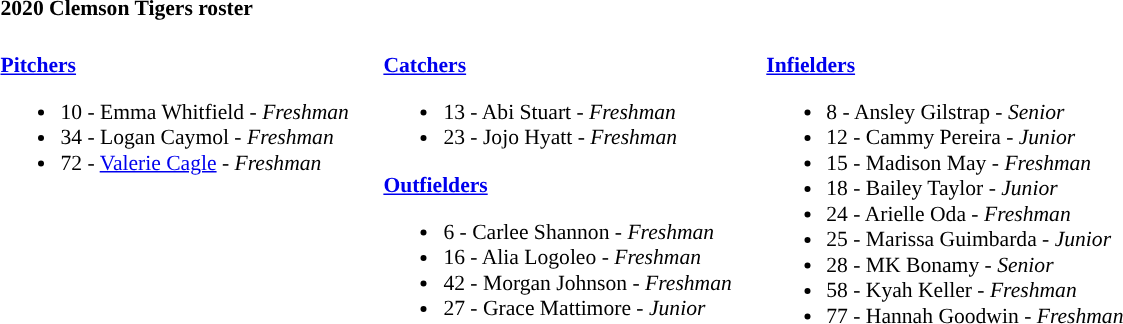<table class="toccolours" style="text-align: left; font-size:90%">
<tr>
<th colspan="9">2020 Clemson Tigers roster</th>
</tr>
<tr>
<td style="vertical-align:top;"><br><strong><a href='#'>Pitchers</a></strong><ul><li>10 - Emma Whitfield - <em>Freshman</em></li><li>34 - Logan Caymol - <em> Freshman</em></li><li>72 - <a href='#'>Valerie Cagle</a> - <em>Freshman</em></li></ul></td>
<td width="15"> </td>
<td valign="top"><br><strong><a href='#'>Catchers</a></strong><ul><li>13 - Abi Stuart - <em>Freshman</em></li><li>23 - Jojo Hyatt - <em> Freshman</em></li></ul><strong><a href='#'>Outfielders</a></strong><ul><li>6 - Carlee Shannon - <em> Freshman</em></li><li>16 - Alia Logoleo - <em>Freshman</em></li><li>42 - Morgan Johnson - <em>Freshman</em></li><li>27 - Grace Mattimore - <em>Junior</em></li></ul></td>
<td width="15"> </td>
<td valign="top"><br><strong><a href='#'>Infielders</a></strong><ul><li>8 - Ansley Gilstrap - <em> Senior</em></li><li>12 - Cammy Pereira - <em> Junior</em></li><li>15 - Madison May - <em>Freshman</em></li><li>18 - Bailey Taylor - <em>Junior</em></li><li>24 - Arielle Oda - <em> Freshman</em></li><li>25 - Marissa Guimbarda - <em>Junior</em></li><li>28 - MK Bonamy - <em> Senior</em></li><li>58 - Kyah Keller - <em>Freshman</em></li><li>77 - Hannah Goodwin - <em>Freshman</em></li></ul></td>
</tr>
</table>
